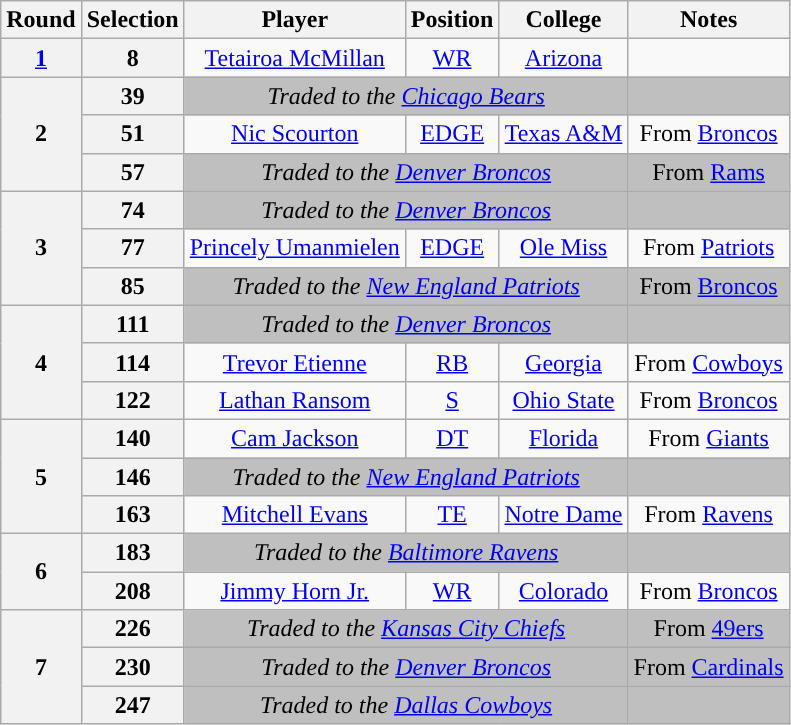<table class="wikitable" style="text-align:center">
<tr>
<th>Round</th>
<th>Selection</th>
<th>Player</th>
<th>Position</th>
<th>College</th>
<th>Notes</th>
</tr>
<tr>
<th><a href='#'>1</a></th>
<th>8</th>
<td><a href='#'>Tetairoa McMillan</a></td>
<td><a href='#'>WR</a></td>
<td><a href='#'>Arizona</a></td>
<td></td>
</tr>
<tr>
<th rowspan="3">2</th>
<th>39</th>
<td colspan="3" style="background:#BFBFBF"><em>Traded to the <a href='#'>Chicago Bears</a></em></td>
<td style="background:#BFBFBF"></td>
</tr>
<tr>
<th>51</th>
<td><a href='#'>Nic Scourton</a></td>
<td><a href='#'>EDGE</a></td>
<td><a href='#'>Texas A&M</a></td>
<td>From <a href='#'>Broncos</a></td>
</tr>
<tr>
<th>57</th>
<td colspan="3" style="background:#BFBFBF"><em>Traded to the <a href='#'>Denver Broncos</a></em></td>
<td style="background:#BFBFBF">From <a href='#'>Rams</a></td>
</tr>
<tr>
<th rowspan="3">3</th>
<th>74</th>
<td colspan="3" style="background:#BFBFBF"><em>Traded to the <a href='#'>Denver Broncos</a></em></td>
<td style="background:#BFBFBF"></td>
</tr>
<tr>
<th>77</th>
<td><a href='#'>Princely Umanmielen</a></td>
<td><a href='#'>EDGE</a></td>
<td><a href='#'>Ole Miss</a></td>
<td>From <a href='#'>Patriots</a></td>
</tr>
<tr>
<th>85</th>
<td colspan="3" style="background:#BFBFBF"><em>Traded to the <a href='#'>New England Patriots</a></em></td>
<td style="background:#BFBFBF">From <a href='#'>Broncos</a></td>
</tr>
<tr>
<th rowspan="3">4</th>
<th>111</th>
<td colspan="3" style="background:#BFBFBF"><em>Traded to the <a href='#'>Denver Broncos</a></em></td>
<td style="background:#BFBFBF"></td>
</tr>
<tr>
<th>114</th>
<td><a href='#'>Trevor Etienne</a></td>
<td><a href='#'>RB</a></td>
<td><a href='#'>Georgia</a></td>
<td>From <a href='#'>Cowboys</a></td>
</tr>
<tr>
<th>122</th>
<td><a href='#'>Lathan Ransom</a></td>
<td><a href='#'>S</a></td>
<td><a href='#'>Ohio State</a></td>
<td>From <a href='#'>Broncos</a></td>
</tr>
<tr>
<th rowspan="3">5</th>
<th>140</th>
<td><a href='#'>Cam Jackson</a></td>
<td><a href='#'>DT</a></td>
<td><a href='#'>Florida</a></td>
<td>From <a href='#'>Giants</a></td>
</tr>
<tr>
<th>146</th>
<td colspan="3" style="background:#BFBFBF"><em>Traded to the <a href='#'>New England Patriots</a></em></td>
<td style="background:#BFBFBF"></td>
</tr>
<tr>
<th>163</th>
<td><a href='#'>Mitchell Evans</a></td>
<td><a href='#'>TE</a></td>
<td><a href='#'>Notre Dame</a></td>
<td>From <a href='#'>Ravens</a></td>
</tr>
<tr>
<th rowspan="2">6</th>
<th>183</th>
<td colspan="3" style="background:#BFBFBF"><em>Traded to the <a href='#'>Baltimore Ravens</a></em></td>
<td style="background:#BFBFBF"></td>
</tr>
<tr>
<th>208</th>
<td><a href='#'>Jimmy Horn Jr.</a></td>
<td><a href='#'>WR</a></td>
<td><a href='#'>Colorado</a></td>
<td>From <a href='#'>Broncos</a></td>
</tr>
<tr>
<th rowspan="3">7</th>
<th>226</th>
<td colspan="3" style="background:#BFBFBF"><em>Traded to the <a href='#'>Kansas City Chiefs</a></em></td>
<td style="background:#BFBFBF">From <a href='#'>49ers</a></td>
</tr>
<tr>
<th>230</th>
<td colspan="3" style="background:#BFBFBF"><em>Traded to the <a href='#'>Denver Broncos</a></em></td>
<td style="background:#BFBFBF">From <a href='#'>Cardinals</a></td>
</tr>
<tr>
<th>247</th>
<td colspan="3" style="background:#BFBFBF"><em>Traded to the <a href='#'>Dallas Cowboys</a></em></td>
<td style="background:#BFBFBF"></td>
</tr>
</table>
